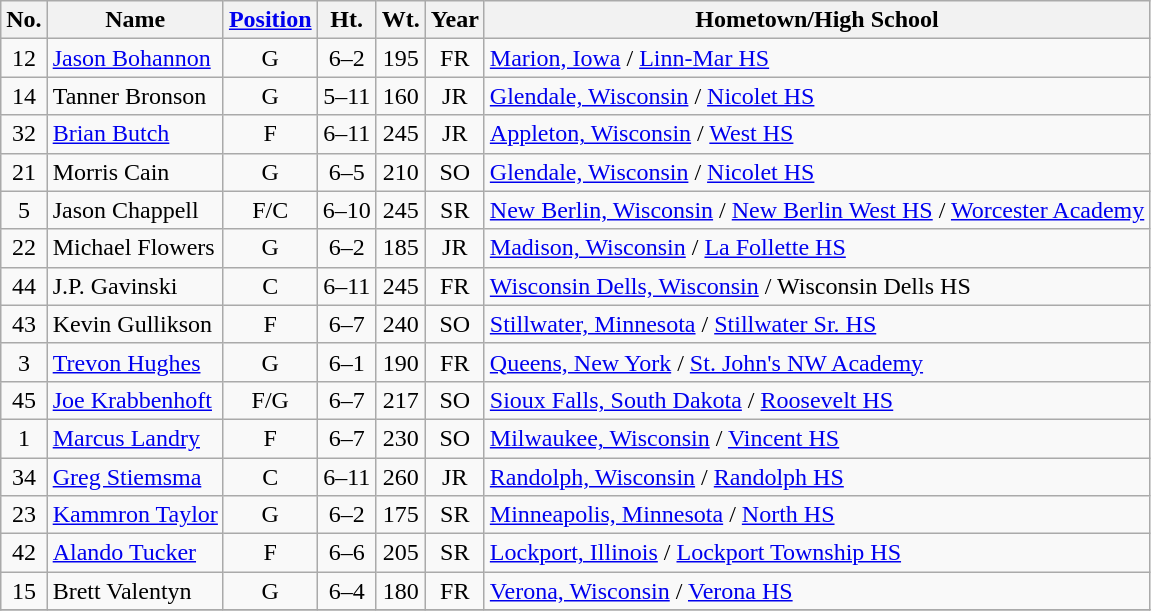<table class="wikitable" style="text-align:center">
<tr>
<th>No.</th>
<th>Name</th>
<th><a href='#'>Position</a></th>
<th>Ht.</th>
<th>Wt.</th>
<th>Year</th>
<th>Hometown/High School</th>
</tr>
<tr>
<td>12</td>
<td style="text-align:left"><a href='#'>Jason Bohannon</a></td>
<td>G</td>
<td>6–2</td>
<td>195</td>
<td>FR</td>
<td style="text-align:left"><a href='#'>Marion, Iowa</a> / <a href='#'>Linn-Mar HS</a></td>
</tr>
<tr>
<td>14</td>
<td style="text-align:left">Tanner Bronson</td>
<td>G</td>
<td>5–11</td>
<td>160</td>
<td>JR</td>
<td style="text-align:left"><a href='#'>Glendale, Wisconsin</a> / <a href='#'>Nicolet HS</a></td>
</tr>
<tr>
<td>32</td>
<td style="text-align:left"><a href='#'>Brian Butch</a></td>
<td>F</td>
<td>6–11</td>
<td>245</td>
<td>JR</td>
<td style="text-align:left"><a href='#'>Appleton, Wisconsin</a> / <a href='#'>West HS</a></td>
</tr>
<tr>
<td>21</td>
<td style="text-align:left">Morris Cain</td>
<td>G</td>
<td>6–5</td>
<td>210</td>
<td>SO</td>
<td style="text-align:left"><a href='#'>Glendale, Wisconsin</a> / <a href='#'>Nicolet HS</a></td>
</tr>
<tr>
<td>5</td>
<td style="text-align:left">Jason Chappell</td>
<td>F/C</td>
<td>6–10</td>
<td>245</td>
<td>SR</td>
<td style="text-align:left"><a href='#'>New Berlin, Wisconsin</a> / <a href='#'>New Berlin West HS</a> / <a href='#'>Worcester Academy</a></td>
</tr>
<tr>
<td>22</td>
<td style="text-align:left">Michael Flowers</td>
<td>G</td>
<td>6–2</td>
<td>185</td>
<td>JR</td>
<td style="text-align:left"><a href='#'>Madison, Wisconsin</a> / <a href='#'>La Follette HS</a></td>
</tr>
<tr>
<td>44</td>
<td style="text-align:left">J.P. Gavinski</td>
<td>C</td>
<td>6–11</td>
<td>245</td>
<td>FR</td>
<td style="text-align:left"><a href='#'>Wisconsin Dells, Wisconsin</a> / Wisconsin Dells HS</td>
</tr>
<tr>
<td>43</td>
<td style="text-align:left">Kevin Gullikson</td>
<td>F</td>
<td>6–7</td>
<td>240</td>
<td>SO</td>
<td style="text-align:left"><a href='#'>Stillwater, Minnesota</a> / <a href='#'>Stillwater Sr. HS</a></td>
</tr>
<tr>
<td>3</td>
<td style="text-align:left"><a href='#'>Trevon Hughes</a></td>
<td>G</td>
<td>6–1</td>
<td>190</td>
<td>FR</td>
<td style="text-align:left"><a href='#'>Queens, New York</a> / <a href='#'>St. John's NW Academy</a></td>
</tr>
<tr>
<td>45</td>
<td style="text-align:left"><a href='#'>Joe Krabbenhoft</a></td>
<td>F/G</td>
<td>6–7</td>
<td>217</td>
<td>SO</td>
<td style="text-align:left"><a href='#'>Sioux Falls, South Dakota</a> / <a href='#'>Roosevelt HS</a></td>
</tr>
<tr>
<td>1</td>
<td style="text-align:left"><a href='#'>Marcus Landry</a></td>
<td>F</td>
<td>6–7</td>
<td>230</td>
<td>SO</td>
<td style="text-align:left"><a href='#'>Milwaukee, Wisconsin</a> / <a href='#'>Vincent HS</a></td>
</tr>
<tr>
<td>34</td>
<td style="text-align:left"><a href='#'>Greg Stiemsma</a></td>
<td>C</td>
<td>6–11</td>
<td>260</td>
<td>JR</td>
<td style="text-align:left"><a href='#'>Randolph, Wisconsin</a> / <a href='#'>Randolph HS</a></td>
</tr>
<tr>
<td>23</td>
<td style="text-align:left"><a href='#'>Kammron Taylor</a></td>
<td>G</td>
<td>6–2</td>
<td>175</td>
<td>SR</td>
<td style="text-align:left"><a href='#'>Minneapolis, Minnesota</a> / <a href='#'>North HS</a></td>
</tr>
<tr>
<td>42</td>
<td style="text-align:left"><a href='#'>Alando Tucker</a></td>
<td>F</td>
<td>6–6</td>
<td>205</td>
<td>SR</td>
<td style="text-align:left"><a href='#'>Lockport, Illinois</a> / <a href='#'>Lockport Township HS</a></td>
</tr>
<tr>
<td>15</td>
<td style="text-align:left">Brett Valentyn</td>
<td>G</td>
<td>6–4</td>
<td>180</td>
<td>FR</td>
<td style="text-align:left"><a href='#'>Verona, Wisconsin</a> / <a href='#'>Verona HS</a></td>
</tr>
<tr>
</tr>
</table>
